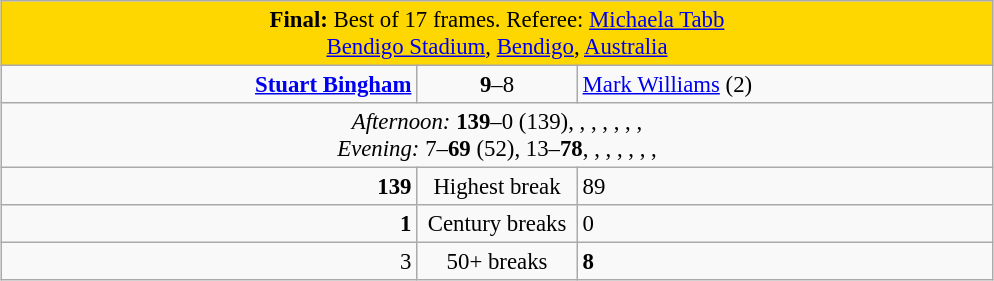<table class="wikitable" style="font-size: 95%; margin: 1em auto 1em auto;">
<tr>
<td colspan="3" align="center" bgcolor="#ffd700"><strong>Final:</strong> Best of 17 frames. Referee: <a href='#'>Michaela Tabb</a><br><a href='#'>Bendigo Stadium</a>, <a href='#'>Bendigo</a>, <a href='#'>Australia</a></td>
</tr>
<tr>
<td width = "270" align="right"><strong><a href='#'>Stuart Bingham</a></strong><br></td>
<td width = "100" align="center"><strong>9</strong>–8</td>
<td width = "270" align="left"><a href='#'>Mark Williams</a> (2)<br></td>
</tr>
<tr>
<td colspan="3" align="center"><em>Afternoon:</em> <strong>139</strong>–0 (139), , , , , , ,  <br><em>Evening:</em> 7–<strong>69</strong> (52), 13–<strong>78</strong>, , , , , , , </td>
</tr>
<tr>
<td align="right"><strong>139</strong></td>
<td align="center">Highest break</td>
<td>89</td>
</tr>
<tr>
<td align="right"><strong> 1</strong></td>
<td align="center">Century breaks</td>
<td>0</td>
</tr>
<tr>
<td align="right">3</td>
<td align="center">50+ breaks</td>
<td><strong>8</strong></td>
</tr>
</table>
